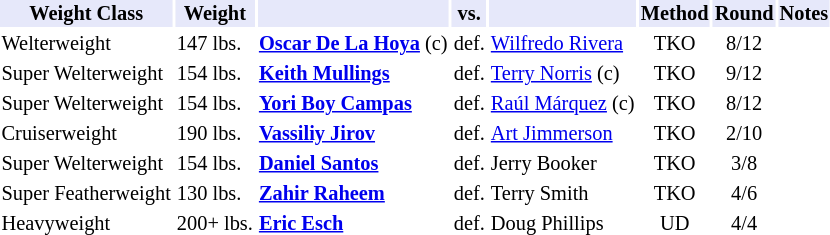<table class="toccolours" style="font-size: 85%;">
<tr>
<th style="background:#e6e8fa; color:#000; text-align:center;">Weight Class</th>
<th style="background:#e6e8fa; color:#000; text-align:center;">Weight</th>
<th style="background:#e6e8fa; color:#000; text-align:center;"></th>
<th style="background:#e6e8fa; color:#000; text-align:center;">vs.</th>
<th style="background:#e6e8fa; color:#000; text-align:center;"></th>
<th style="background:#e6e8fa; color:#000; text-align:center;">Method</th>
<th style="background:#e6e8fa; color:#000; text-align:center;">Round</th>
<th style="background:#e6e8fa; color:#000; text-align:center;">Notes</th>
</tr>
<tr>
<td>Welterweight</td>
<td>147 lbs.</td>
<td><strong><a href='#'>Oscar De La Hoya</a></strong> (c)</td>
<td>def.</td>
<td><a href='#'>Wilfredo Rivera</a></td>
<td align=center>TKO</td>
<td align=center>8/12</td>
<td></td>
</tr>
<tr>
<td>Super Welterweight</td>
<td>154 lbs.</td>
<td><strong><a href='#'>Keith Mullings</a></strong></td>
<td>def.</td>
<td><a href='#'>Terry Norris</a> (c)</td>
<td align=center>TKO</td>
<td align=center>9/12</td>
<td></td>
</tr>
<tr>
<td>Super Welterweight</td>
<td>154 lbs.</td>
<td><strong><a href='#'>Yori Boy Campas</a></strong></td>
<td>def.</td>
<td><a href='#'>Raúl Márquez</a> (c)</td>
<td align=center>TKO</td>
<td align=center>8/12</td>
<td></td>
</tr>
<tr>
<td>Cruiserweight</td>
<td>190 lbs.</td>
<td><strong><a href='#'>Vassiliy Jirov</a></strong></td>
<td>def.</td>
<td><a href='#'>Art Jimmerson</a></td>
<td align=center>TKO</td>
<td align=center>2/10</td>
</tr>
<tr>
<td>Super Welterweight</td>
<td>154 lbs.</td>
<td><strong><a href='#'>Daniel Santos</a></strong></td>
<td>def.</td>
<td>Jerry Booker</td>
<td align=center>TKO</td>
<td align=center>3/8</td>
</tr>
<tr>
<td>Super Featherweight</td>
<td>130 lbs.</td>
<td><strong><a href='#'>Zahir Raheem</a></strong></td>
<td>def.</td>
<td>Terry Smith</td>
<td align=center>TKO</td>
<td align=center>4/6</td>
</tr>
<tr>
<td>Heavyweight</td>
<td>200+ lbs.</td>
<td><strong><a href='#'>Eric Esch</a></strong></td>
<td>def.</td>
<td>Doug Phillips</td>
<td align=center>UD</td>
<td align=center>4/4</td>
</tr>
</table>
